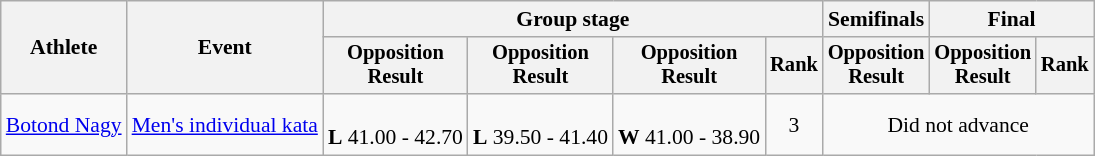<table class="wikitable" style="font-size:90%">
<tr>
<th rowspan=2>Athlete</th>
<th rowspan=2>Event</th>
<th colspan=4>Group stage</th>
<th>Semifinals</th>
<th colspan=2>Final</th>
</tr>
<tr style="font-size:95%">
<th>Opposition<br>Result</th>
<th>Opposition<br>Result</th>
<th>Opposition<br>Result</th>
<th>Rank</th>
<th>Opposition<br>Result</th>
<th>Opposition<br>Result</th>
<th>Rank</th>
</tr>
<tr align=center>
<td align=left><a href='#'>Botond Nagy</a></td>
<td align=left><a href='#'>Men's individual kata</a></td>
<td><br> <strong>L</strong> 41.00 - 42.70</td>
<td><br> <strong>L</strong> 39.50 - 41.40</td>
<td><br> <strong>W</strong> 41.00 - 38.90</td>
<td>3</td>
<td colspan=3>Did not advance</td>
</tr>
</table>
